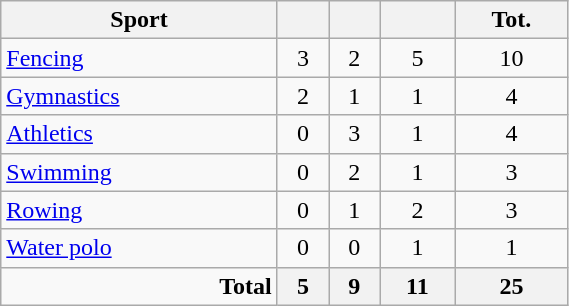<table class="wikitable" width=30% style="font-size:100%; text-align:center;">
<tr>
<th>Sport</th>
<th></th>
<th></th>
<th></th>
<th>Tot.</th>
</tr>
<tr>
<td align=left> <a href='#'>Fencing</a></td>
<td>3</td>
<td>2</td>
<td>5</td>
<td>10</td>
</tr>
<tr>
<td align=left> <a href='#'>Gymnastics</a></td>
<td>2</td>
<td>1</td>
<td>1</td>
<td>4</td>
</tr>
<tr>
<td align=left> <a href='#'>Athletics</a></td>
<td>0</td>
<td>3</td>
<td>1</td>
<td>4</td>
</tr>
<tr>
<td align=left> <a href='#'>Swimming</a></td>
<td>0</td>
<td>2</td>
<td>1</td>
<td>3</td>
</tr>
<tr>
<td align=left> <a href='#'>Rowing</a></td>
<td>0</td>
<td>1</td>
<td>2</td>
<td>3</td>
</tr>
<tr>
<td align=left> <a href='#'>Water polo</a></td>
<td>0</td>
<td>0</td>
<td>1</td>
<td>1</td>
</tr>
<tr>
<td align=right><strong>Total</strong></td>
<th>5</th>
<th>9</th>
<th>11</th>
<th>25</th>
</tr>
</table>
